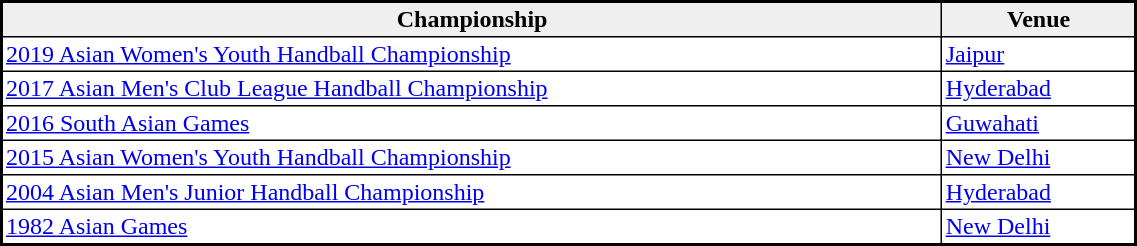<table class="sortable" style="border-collapse: collapse; border: 2px #000000 solid; font-size: x-big; font-family: verdana" width="60%" cellspacing="0" cellpadding="2" border="1">
<tr bgcolor="efefef" align="center">
<th>Championship</th>
<th>Venue</th>
</tr>
<tr>
<td><a href='#'>2019 Asian Women's Youth Handball Championship</a></td>
<td><a href='#'>Jaipur</a></td>
</tr>
<tr>
<td><a href='#'>2017 Asian Men's Club League Handball Championship</a></td>
<td><a href='#'>Hyderabad</a></td>
</tr>
<tr>
<td><a href='#'>2016 South Asian Games</a></td>
<td><a href='#'>Guwahati</a></td>
</tr>
<tr>
<td><a href='#'>2015 Asian Women's Youth Handball Championship</a></td>
<td><a href='#'>New Delhi</a></td>
</tr>
<tr>
<td><a href='#'>2004 Asian Men's Junior Handball Championship</a></td>
<td><a href='#'>Hyderabad</a></td>
</tr>
<tr>
<td><a href='#'>1982 Asian Games</a></td>
<td><a href='#'>New Delhi</a></td>
</tr>
</table>
